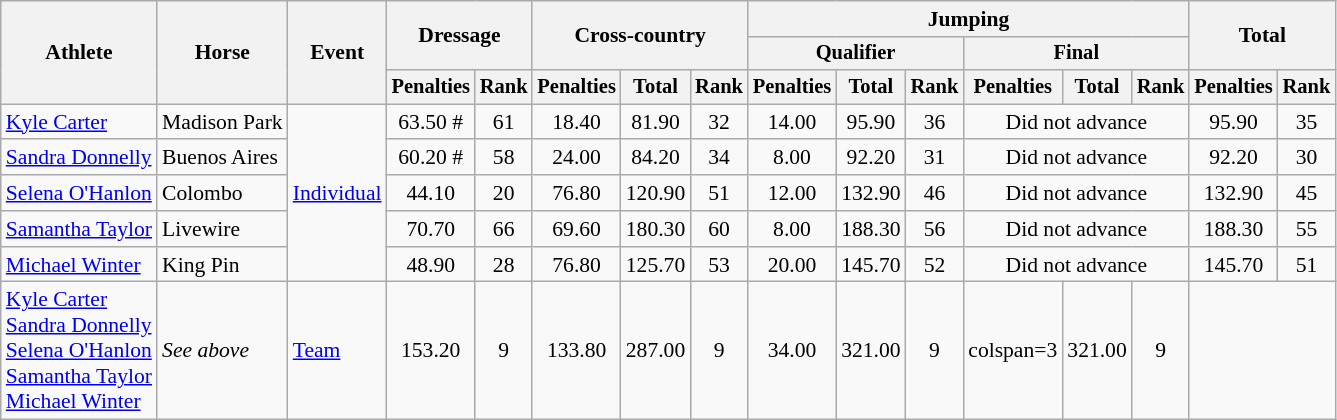<table class=wikitable style="font-size:90%">
<tr>
<th rowspan="3">Athlete</th>
<th rowspan="3">Horse</th>
<th rowspan="3">Event</th>
<th colspan="2" rowspan="2">Dressage</th>
<th colspan="3" rowspan="2">Cross-country</th>
<th colspan="6">Jumping</th>
<th colspan="2" rowspan="2">Total</th>
</tr>
<tr style="font-size:95%">
<th colspan="3">Qualifier</th>
<th colspan="3">Final</th>
</tr>
<tr style="font-size:95%">
<th>Penalties</th>
<th>Rank</th>
<th>Penalties</th>
<th>Total</th>
<th>Rank</th>
<th>Penalties</th>
<th>Total</th>
<th>Rank</th>
<th>Penalties</th>
<th>Total</th>
<th>Rank</th>
<th>Penalties</th>
<th>Rank</th>
</tr>
<tr align=center>
<td align=left><a href='#'>Kyle Carter</a></td>
<td align=left>Madison Park</td>
<td align=left rowspan=5><a href='#'>Individual</a></td>
<td>63.50 #</td>
<td>61</td>
<td>18.40</td>
<td>81.90</td>
<td>32</td>
<td>14.00</td>
<td>95.90</td>
<td>36</td>
<td colspan=3>Did not advance</td>
<td>95.90</td>
<td>35</td>
</tr>
<tr align=center>
<td align=left><a href='#'>Sandra Donnelly</a></td>
<td align=left>Buenos Aires</td>
<td>60.20 #</td>
<td>58</td>
<td>24.00</td>
<td>84.20</td>
<td>34</td>
<td>8.00</td>
<td>92.20</td>
<td>31</td>
<td colspan=3>Did not advance</td>
<td>92.20</td>
<td>30</td>
</tr>
<tr align=center>
<td align=left><a href='#'>Selena O'Hanlon</a></td>
<td align=left>Colombo</td>
<td>44.10</td>
<td>20</td>
<td>76.80</td>
<td>120.90</td>
<td>51</td>
<td>12.00</td>
<td>132.90</td>
<td>46</td>
<td colspan=3>Did not advance</td>
<td>132.90</td>
<td>45</td>
</tr>
<tr align=center>
<td align=left><a href='#'>Samantha Taylor</a></td>
<td align=left>Livewire</td>
<td>70.70</td>
<td>66</td>
<td>69.60</td>
<td>180.30</td>
<td>60</td>
<td>8.00</td>
<td>188.30</td>
<td>56</td>
<td colspan=3>Did not advance</td>
<td>188.30</td>
<td>55</td>
</tr>
<tr align=center>
<td align=left><a href='#'>Michael Winter</a></td>
<td align=left>King Pin</td>
<td>48.90</td>
<td>28</td>
<td>76.80</td>
<td>125.70</td>
<td>53</td>
<td>20.00</td>
<td>145.70</td>
<td>52</td>
<td colspan=3>Did not advance</td>
<td>145.70</td>
<td>51</td>
</tr>
<tr align=center>
<td align=left><a href='#'>Kyle Carter</a><br><a href='#'>Sandra Donnelly</a><br><a href='#'>Selena O'Hanlon</a><br><a href='#'>Samantha Taylor</a><br><a href='#'>Michael Winter</a></td>
<td align=left><em>See above</em></td>
<td align=left><a href='#'>Team</a></td>
<td>153.20</td>
<td>9</td>
<td>133.80</td>
<td>287.00</td>
<td>9</td>
<td>34.00</td>
<td>321.00</td>
<td>9</td>
<td>colspan=3 </td>
<td>321.00</td>
<td>9</td>
</tr>
</table>
